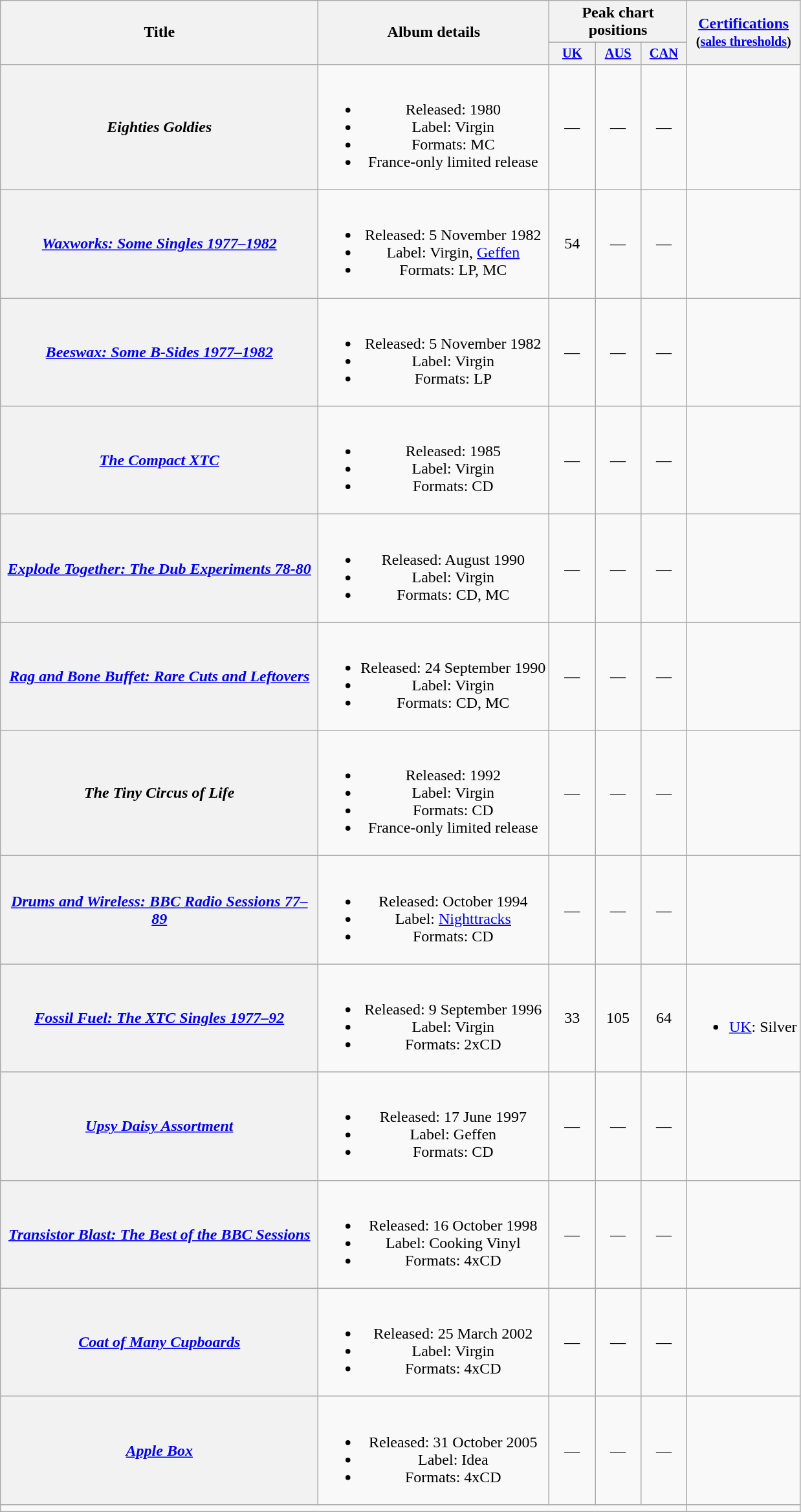<table class="wikitable plainrowheaders" style="text-align:center;">
<tr>
<th rowspan="2" style="width:20em;">Title</th>
<th rowspan="2">Album details</th>
<th colspan="3">Peak chart positions</th>
<th rowspan="2"><a href='#'>Certifications</a><br><small>(<a href='#'>sales thresholds</a>)</small></th>
</tr>
<tr>
<th style="width:3em;font-size:85%"><a href='#'>UK</a><br></th>
<th style="width:3em;font-size:85%"><a href='#'>AUS</a><br></th>
<th style="width:3em;font-size:85%"><a href='#'>CAN</a><br></th>
</tr>
<tr>
<th scope="row"><em>Eighties Goldies</em></th>
<td><br><ul><li>Released: 1980</li><li>Label: Virgin</li><li>Formats: MC</li><li>France-only limited release</li></ul></td>
<td>—</td>
<td>—</td>
<td>—</td>
<td></td>
</tr>
<tr>
<th scope="row"><em><a href='#'>Waxworks: Some Singles 1977–1982</a></em></th>
<td><br><ul><li>Released: 5 November 1982</li><li>Label: Virgin, <a href='#'>Geffen</a></li><li>Formats: LP, MC</li></ul></td>
<td>54</td>
<td>—</td>
<td>—</td>
<td></td>
</tr>
<tr>
<th scope="row"><em><a href='#'>Beeswax: Some B-Sides 1977–1982</a></em></th>
<td><br><ul><li>Released: 5 November 1982</li><li>Label: Virgin</li><li>Formats: LP</li></ul></td>
<td>—</td>
<td>—</td>
<td>—</td>
<td></td>
</tr>
<tr>
<th scope="row"><em><a href='#'>The Compact XTC</a></em></th>
<td><br><ul><li>Released: 1985</li><li>Label: Virgin</li><li>Formats: CD</li></ul></td>
<td>—</td>
<td>—</td>
<td>—</td>
<td></td>
</tr>
<tr>
<th scope="row"><em><a href='#'>Explode Together: The Dub Experiments 78-80</a></em></th>
<td><br><ul><li>Released: August 1990</li><li>Label: Virgin</li><li>Formats: CD, MC</li></ul></td>
<td>—</td>
<td>—</td>
<td>—</td>
<td></td>
</tr>
<tr>
<th scope="row"><em><a href='#'>Rag and Bone Buffet: Rare Cuts and Leftovers</a></em></th>
<td><br><ul><li>Released: 24 September 1990</li><li>Label: Virgin</li><li>Formats: CD, MC</li></ul></td>
<td>—</td>
<td>—</td>
<td>—</td>
<td></td>
</tr>
<tr>
<th scope="row"><em>The Tiny Circus of Life</em></th>
<td><br><ul><li>Released: 1992</li><li>Label: Virgin</li><li>Formats: CD</li><li>France-only limited release</li></ul></td>
<td>—</td>
<td>—</td>
<td>—</td>
<td></td>
</tr>
<tr>
<th scope="row"><em><a href='#'>Drums and Wireless: BBC Radio Sessions 77–89</a></em></th>
<td><br><ul><li>Released: October 1994</li><li>Label: <a href='#'>Nighttracks</a></li><li>Formats: CD</li></ul></td>
<td>—</td>
<td>—</td>
<td>—</td>
<td></td>
</tr>
<tr>
<th scope="row"><em><a href='#'>Fossil Fuel: The XTC Singles 1977–92</a></em></th>
<td><br><ul><li>Released: 9 September 1996</li><li>Label: Virgin</li><li>Formats: 2xCD</li></ul></td>
<td>33</td>
<td>105</td>
<td>64</td>
<td><br><ul><li><a href='#'>UK</a>: Silver</li></ul></td>
</tr>
<tr>
<th scope="row"><em><a href='#'>Upsy Daisy Assortment</a></em></th>
<td><br><ul><li>Released: 17 June 1997</li><li>Label: Geffen</li><li>Formats: CD</li></ul></td>
<td>—</td>
<td>—</td>
<td>—</td>
<td></td>
</tr>
<tr>
<th scope="row"><em><a href='#'>Transistor Blast: The Best of the BBC Sessions</a></em></th>
<td><br><ul><li>Released: 16 October 1998</li><li>Label: Cooking Vinyl</li><li>Formats: 4xCD</li></ul></td>
<td>—</td>
<td>—</td>
<td>—</td>
<td></td>
</tr>
<tr>
<th scope="row"><em><a href='#'>Coat of Many Cupboards</a></em></th>
<td><br><ul><li>Released: 25 March 2002</li><li>Label: Virgin</li><li>Formats: 4xCD</li></ul></td>
<td>—</td>
<td>—</td>
<td>—</td>
<td></td>
</tr>
<tr>
<th scope="row"><em><a href='#'>Apple Box</a></em></th>
<td><br><ul><li>Released: 31 October 2005</li><li>Label: Idea</li><li>Formats: 4xCD</li></ul></td>
<td>—</td>
<td>—</td>
<td>—</td>
<td></td>
</tr>
<tr>
<td colspan="5"></td>
</tr>
</table>
